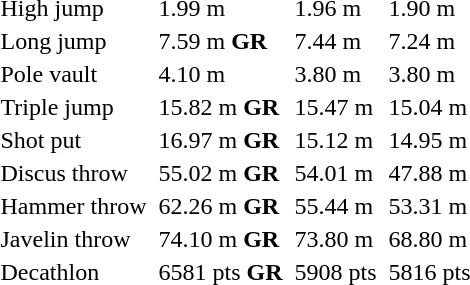<table>
<tr>
<td>High jump</td>
<td></td>
<td>1.99 m</td>
<td></td>
<td>1.96 m</td>
<td></td>
<td>1.90 m</td>
</tr>
<tr>
<td>Long jump</td>
<td></td>
<td>7.59 m <strong>GR</strong></td>
<td></td>
<td>7.44 m</td>
<td></td>
<td>7.24 m</td>
</tr>
<tr>
<td>Pole vault</td>
<td></td>
<td>4.10 m</td>
<td></td>
<td>3.80 m</td>
<td></td>
<td>3.80 m</td>
</tr>
<tr>
<td>Triple jump</td>
<td></td>
<td>15.82 m <strong>GR</strong></td>
<td></td>
<td>15.47 m</td>
<td></td>
<td>15.04 m</td>
</tr>
<tr>
<td>Shot put</td>
<td></td>
<td>16.97 m <strong>GR</strong></td>
<td></td>
<td>15.12 m</td>
<td></td>
<td>14.95 m</td>
</tr>
<tr>
<td>Discus throw</td>
<td></td>
<td>55.02 m <strong>GR</strong></td>
<td></td>
<td>54.01 m</td>
<td></td>
<td>47.88 m</td>
</tr>
<tr>
<td>Hammer throw</td>
<td></td>
<td>62.26 m <strong>GR</strong></td>
<td></td>
<td>55.44 m</td>
<td></td>
<td>53.31 m</td>
</tr>
<tr>
<td>Javelin throw</td>
<td></td>
<td>74.10 m <strong>GR</strong></td>
<td></td>
<td>73.80 m</td>
<td></td>
<td>68.80 m</td>
</tr>
<tr>
<td>Decathlon</td>
<td></td>
<td>6581 pts <strong>GR</strong></td>
<td></td>
<td>5908 pts</td>
<td></td>
<td>5816 pts</td>
</tr>
</table>
